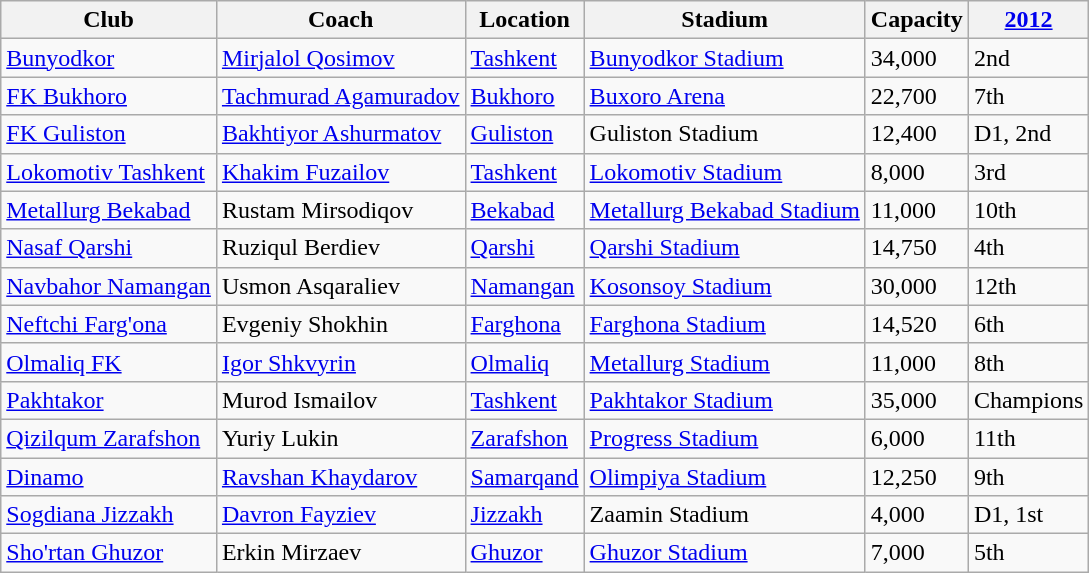<table class="wikitable sortable" style="text-align: left;">
<tr>
<th>Club</th>
<th>Coach</th>
<th>Location</th>
<th>Stadium</th>
<th>Capacity</th>
<th><a href='#'>2012</a></th>
</tr>
<tr>
<td><a href='#'>Bunyodkor</a></td>
<td> <a href='#'>Mirjalol Qosimov</a></td>
<td><a href='#'>Tashkent</a></td>
<td><a href='#'>Bunyodkor Stadium</a></td>
<td>34,000</td>
<td>2nd</td>
</tr>
<tr>
<td><a href='#'>FK Bukhoro</a></td>
<td> <a href='#'>Tachmurad Agamuradov</a></td>
<td><a href='#'>Bukhoro</a></td>
<td><a href='#'>Buxoro Arena</a></td>
<td>22,700</td>
<td>7th</td>
</tr>
<tr>
<td><a href='#'>FK Guliston</a></td>
<td> <a href='#'>Bakhtiyor Ashurmatov</a></td>
<td><a href='#'>Guliston</a></td>
<td>Guliston Stadium</td>
<td>12,400</td>
<td>D1, 2nd</td>
</tr>
<tr>
<td><a href='#'>Lokomotiv Tashkent</a></td>
<td> <a href='#'>Khakim Fuzailov</a></td>
<td><a href='#'>Tashkent</a></td>
<td><a href='#'>Lokomotiv Stadium</a></td>
<td>8,000</td>
<td>3rd</td>
</tr>
<tr>
<td><a href='#'>Metallurg Bekabad</a></td>
<td> Rustam Mirsodiqov</td>
<td><a href='#'>Bekabad</a></td>
<td><a href='#'>Metallurg Bekabad Stadium</a></td>
<td>11,000</td>
<td>10th</td>
</tr>
<tr>
<td><a href='#'>Nasaf Qarshi</a></td>
<td> Ruziqul Berdiev</td>
<td><a href='#'>Qarshi</a></td>
<td><a href='#'>Qarshi Stadium</a></td>
<td>14,750</td>
<td>4th</td>
</tr>
<tr>
<td><a href='#'>Navbahor Namangan</a></td>
<td> Usmon Asqaraliev</td>
<td><a href='#'>Namangan</a></td>
<td><a href='#'>Kosonsoy Stadium</a></td>
<td>30,000</td>
<td>12th</td>
</tr>
<tr>
<td><a href='#'>Neftchi Farg'ona</a></td>
<td> Evgeniy Shokhin</td>
<td><a href='#'>Farghona</a></td>
<td><a href='#'>Farghona Stadium</a></td>
<td>14,520</td>
<td>6th</td>
</tr>
<tr>
<td><a href='#'>Olmaliq FK</a></td>
<td> <a href='#'>Igor Shkvyrin</a></td>
<td><a href='#'>Olmaliq</a></td>
<td><a href='#'>Metallurg Stadium</a></td>
<td>11,000</td>
<td>8th</td>
</tr>
<tr>
<td><a href='#'>Pakhtakor</a></td>
<td> Murod Ismailov</td>
<td><a href='#'>Tashkent</a></td>
<td><a href='#'>Pakhtakor Stadium</a></td>
<td>35,000</td>
<td>Champions</td>
</tr>
<tr>
<td><a href='#'>Qizilqum Zarafshon</a></td>
<td> Yuriy Lukin</td>
<td><a href='#'>Zarafshon</a></td>
<td><a href='#'>Progress Stadium</a></td>
<td>6,000</td>
<td>11th</td>
</tr>
<tr>
<td><a href='#'>Dinamo</a></td>
<td> <a href='#'>Ravshan Khaydarov</a></td>
<td><a href='#'>Samarqand</a></td>
<td><a href='#'>Olimpiya Stadium</a></td>
<td>12,250</td>
<td>9th</td>
</tr>
<tr>
<td><a href='#'>Sogdiana Jizzakh</a></td>
<td> <a href='#'>Davron Fayziev</a></td>
<td><a href='#'>Jizzakh</a></td>
<td>Zaamin Stadium</td>
<td>4,000</td>
<td>D1, 1st</td>
</tr>
<tr>
<td><a href='#'>Sho'rtan Ghuzor</a></td>
<td> Erkin Mirzaev</td>
<td><a href='#'>Ghuzor</a></td>
<td><a href='#'>Ghuzor Stadium</a></td>
<td>7,000</td>
<td>5th</td>
</tr>
</table>
